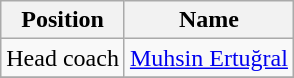<table class="wikitable">
<tr>
<th>Position</th>
<th>Name</th>
</tr>
<tr>
<td>Head coach</td>
<td> <a href='#'>Muhsin Ertuğral</a></td>
</tr>
<tr>
</tr>
</table>
